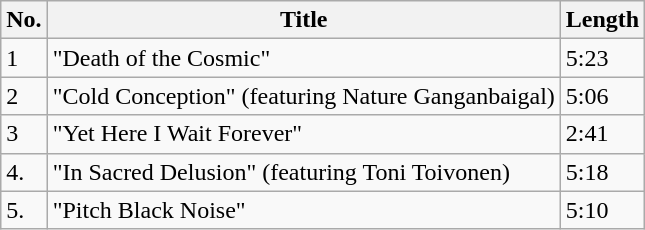<table class="wikitable">
<tr>
<th scope="col">No.</th>
<th scope="col">Title</th>
<th scope="col">Length</th>
</tr>
<tr>
<td>1</td>
<td>"Death of the Cosmic"</td>
<td>5:23</td>
</tr>
<tr>
<td>2</td>
<td>"Cold Conception" (featuring Nature Ganganbaigal)</td>
<td>5:06</td>
</tr>
<tr>
<td>3</td>
<td>"Yet Here I Wait Forever"</td>
<td>2:41</td>
</tr>
<tr>
<td>4.</td>
<td>"In Sacred Delusion" (featuring Toni Toivonen)</td>
<td>5:18</td>
</tr>
<tr>
<td>5.</td>
<td>"Pitch Black Noise"</td>
<td>5:10</td>
</tr>
</table>
